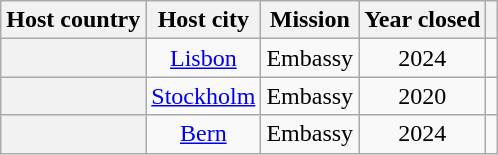<table class="wikitable plainrowheaders" style="text-align:center;">
<tr>
<th scope="col">Host country</th>
<th scope="col">Host city</th>
<th scope="col">Mission</th>
<th scope="col">Year closed</th>
<th scope="col"></th>
</tr>
<tr>
<th scope="row"></th>
<td><a href='#'>Lisbon</a></td>
<td>Embassy</td>
<td>2024</td>
<td></td>
</tr>
<tr>
<th scope="row"></th>
<td><a href='#'>Stockholm</a></td>
<td>Embassy</td>
<td>2020</td>
<td></td>
</tr>
<tr>
<th scope="row"></th>
<td><a href='#'>Bern</a></td>
<td>Embassy</td>
<td>2024</td>
<td></td>
</tr>
</table>
